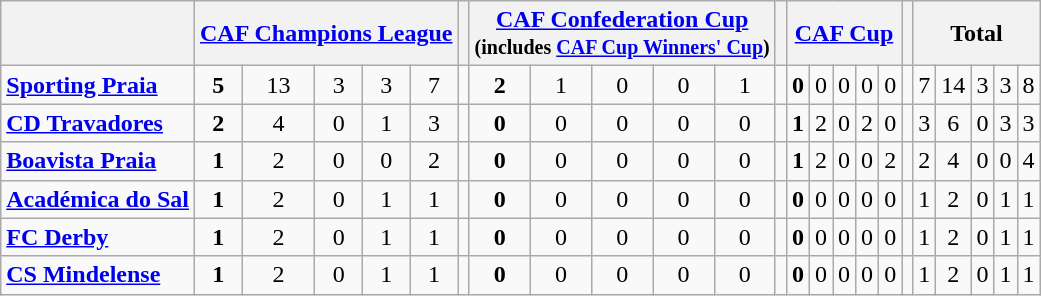<table class="wikitable" style="text-align:center">
<tr>
<th></th>
<th colspan=5><a href='#'>CAF Champions League</a></th>
<th></th>
<th colspan=5><a href='#'>CAF Confederation Cup</a><br><small>(includes <a href='#'>CAF Cup Winners' Cup</a>)</small></th>
<th></th>
<th colspan=5><a href='#'>CAF Cup</a></th>
<th></th>
<th colspan=5>Total</th>
</tr>
<tr>
<td align=left><strong><a href='#'>Sporting Praia</a></strong></td>
<td><strong>5</strong></td>
<td>13</td>
<td>3</td>
<td>3</td>
<td>7</td>
<td></td>
<td><strong>2</strong></td>
<td>1</td>
<td>0</td>
<td>0</td>
<td>1</td>
<td></td>
<td><strong>0</strong></td>
<td>0</td>
<td>0</td>
<td>0</td>
<td>0</td>
<td></td>
<td>7</td>
<td>14</td>
<td>3</td>
<td>3</td>
<td>8</td>
</tr>
<tr>
<td align=left><strong><a href='#'>CD Travadores</a></strong></td>
<td><strong>2</strong></td>
<td>4</td>
<td>0</td>
<td>1</td>
<td>3</td>
<td></td>
<td><strong>0</strong></td>
<td>0</td>
<td>0</td>
<td>0</td>
<td>0</td>
<td></td>
<td><strong>1</strong></td>
<td>2</td>
<td>0</td>
<td>2</td>
<td>0</td>
<td></td>
<td>3</td>
<td>6</td>
<td>0</td>
<td>3</td>
<td>3</td>
</tr>
<tr>
<td align=left><strong><a href='#'>Boavista Praia</a></strong></td>
<td><strong>1</strong></td>
<td>2</td>
<td>0</td>
<td>0</td>
<td>2</td>
<td></td>
<td><strong>0</strong></td>
<td>0</td>
<td>0</td>
<td>0</td>
<td>0</td>
<td></td>
<td><strong>1</strong></td>
<td>2</td>
<td>0</td>
<td>0</td>
<td>2</td>
<td></td>
<td>2</td>
<td>4</td>
<td>0</td>
<td>0</td>
<td>4</td>
</tr>
<tr>
<td align=left><strong><a href='#'>Académica do Sal</a></strong></td>
<td><strong>1</strong></td>
<td>2</td>
<td>0</td>
<td>1</td>
<td>1</td>
<td></td>
<td><strong>0</strong></td>
<td>0</td>
<td>0</td>
<td>0</td>
<td>0</td>
<td></td>
<td><strong>0</strong></td>
<td>0</td>
<td>0</td>
<td>0</td>
<td>0</td>
<td></td>
<td>1</td>
<td>2</td>
<td>0</td>
<td>1</td>
<td>1</td>
</tr>
<tr>
<td align=left><strong><a href='#'>FC Derby</a></strong></td>
<td><strong>1</strong></td>
<td>2</td>
<td>0</td>
<td>1</td>
<td>1</td>
<td></td>
<td><strong>0</strong></td>
<td>0</td>
<td>0</td>
<td>0</td>
<td>0</td>
<td></td>
<td><strong>0</strong></td>
<td>0</td>
<td>0</td>
<td>0</td>
<td>0</td>
<td></td>
<td>1</td>
<td>2</td>
<td>0</td>
<td>1</td>
<td>1</td>
</tr>
<tr>
<td align=left><strong><a href='#'>CS Mindelense</a></strong></td>
<td><strong>1</strong></td>
<td>2</td>
<td>0</td>
<td>1</td>
<td>1</td>
<td></td>
<td><strong>0</strong></td>
<td>0</td>
<td>0</td>
<td>0</td>
<td>0</td>
<td></td>
<td><strong>0</strong></td>
<td>0</td>
<td>0</td>
<td>0</td>
<td>0</td>
<td></td>
<td>1</td>
<td>2</td>
<td>0</td>
<td>1</td>
<td>1</td>
</tr>
</table>
